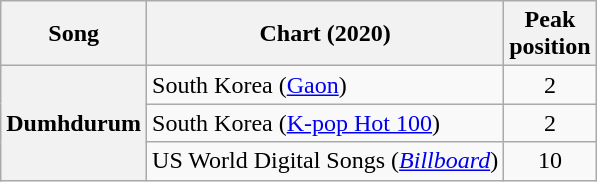<table class="wikitable sortable plainrowheaders" style="text-align:center">
<tr>
<th scope="col">Song</th>
<th scope="col">Chart (2020)</th>
<th scope="col">Peak<br>position</th>
</tr>
<tr>
<th rowspan="3" scope="row">Dumhdurum</th>
<td style="text-align:left">South Korea (<a href='#'>Gaon</a>)</td>
<td>2</td>
</tr>
<tr>
<td style="text-align:left">South Korea (<a href='#'>K-pop Hot 100</a>)</td>
<td>2</td>
</tr>
<tr>
<td style="text-align:left">US World Digital Songs (<em><a href='#'>Billboard</a></em>)</td>
<td>10</td>
</tr>
</table>
